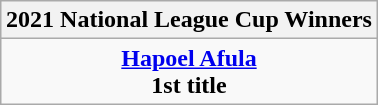<table class=wikitable style="text-align:center; margin:auto">
<tr>
<th>2021 National League Cup Winners</th>
</tr>
<tr>
<td><strong><a href='#'>Hapoel Afula</a></strong> <br> <strong>1st title</strong></td>
</tr>
</table>
